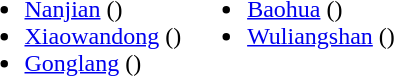<table>
<tr>
<td valign="top"><br><ul><li><a href='#'>Nanjian</a> ()</li><li><a href='#'>Xiaowandong</a> ()</li><li><a href='#'>Gonglang</a> ()</li></ul></td>
<td valign="top"><br><ul><li><a href='#'>Baohua</a> ()</li><li><a href='#'>Wuliangshan</a> ()</li></ul></td>
</tr>
</table>
